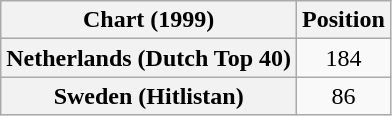<table class="wikitable plainrowheaders" style="text-align:center">
<tr>
<th scope="col">Chart (1999)</th>
<th scope="col">Position</th>
</tr>
<tr>
<th scope="row">Netherlands (Dutch Top 40)</th>
<td>184</td>
</tr>
<tr>
<th scope="row">Sweden (Hitlistan)</th>
<td>86</td>
</tr>
</table>
